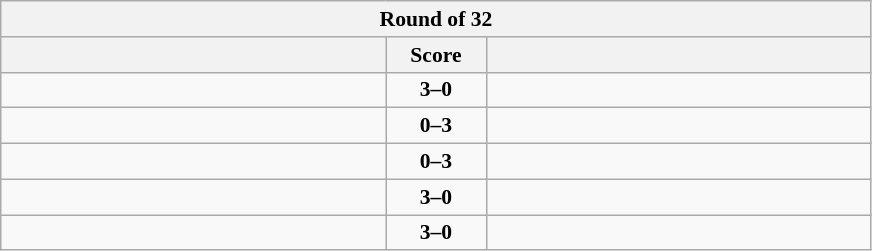<table class="wikitable" style="text-align: center; font-size:90% ">
<tr>
<th colspan=3>Round of 32</th>
</tr>
<tr>
<th align="right" width="250"></th>
<th width="60">Score</th>
<th align="left" width="250"></th>
</tr>
<tr>
<td align=left><strong></strong></td>
<td align=center><strong>3–0</strong></td>
<td align=left></td>
</tr>
<tr>
<td align=left></td>
<td align=center><strong>0–3</strong></td>
<td align=left><strong></strong></td>
</tr>
<tr>
<td align=left></td>
<td align=center><strong>0–3</strong></td>
<td align=left><strong></strong></td>
</tr>
<tr>
<td align=left><strong></strong></td>
<td align=center><strong>3–0</strong></td>
<td align=left></td>
</tr>
<tr>
<td align=left><strong></strong></td>
<td align=center><strong>3–0</strong></td>
<td align=left></td>
</tr>
</table>
